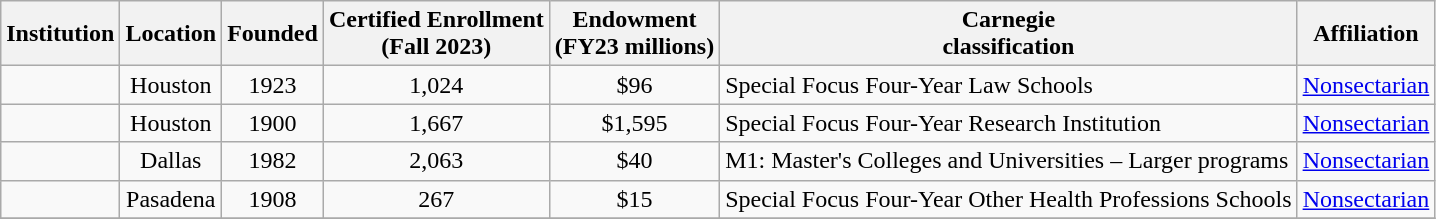<table class="wikitable sortable plainrowheaders" style="border:2px solid #;">
<tr>
<th scope="col" style="background-color: #; color: black;">Institution</th>
<th scope="col" style="background-color: #; color: black;">Location</th>
<th scope="col" style="background-color: #; color: black;">Founded</th>
<th scope="col" style="background-color: #; color: black;">Certified Enrollment<br>(Fall 2023)</th>
<th scope="col" style="background-color: #; color: black;">Endowment<br> (FY23 millions) <br></th>
<th scope="col" style="background-color: #; color: black;">Carnegie<br>classification</th>
<th scope="col" style="background-color: #; color: black;">Affiliation</th>
</tr>
<tr>
<td></td>
<td align="center">Houston</td>
<td align="center">1923</td>
<td align="center">1,024</td>
<td align="center">$96</td>
<td>Special Focus Four-Year Law Schools</td>
<td><a href='#'>Nonsectarian</a></td>
</tr>
<tr>
<td></td>
<td align="center">Houston</td>
<td align="center">1900</td>
<td align="center">1,667</td>
<td align="center">$1,595</td>
<td>Special Focus Four-Year Research Institution</td>
<td><a href='#'>Nonsectarian</a></td>
</tr>
<tr>
<td></td>
<td align="center">Dallas</td>
<td align="center">1982</td>
<td align="center">2,063</td>
<td align="center">$40</td>
<td>M1: Master's Colleges and Universities – Larger programs</td>
<td><a href='#'>Nonsectarian</a></td>
</tr>
<tr>
<td></td>
<td align="center">Pasadena</td>
<td align="center">1908</td>
<td align="center">267</td>
<td align="center">$15</td>
<td>Special Focus Four-Year Other Health Professions Schools</td>
<td><a href='#'>Nonsectarian</a></td>
</tr>
<tr>
</tr>
</table>
